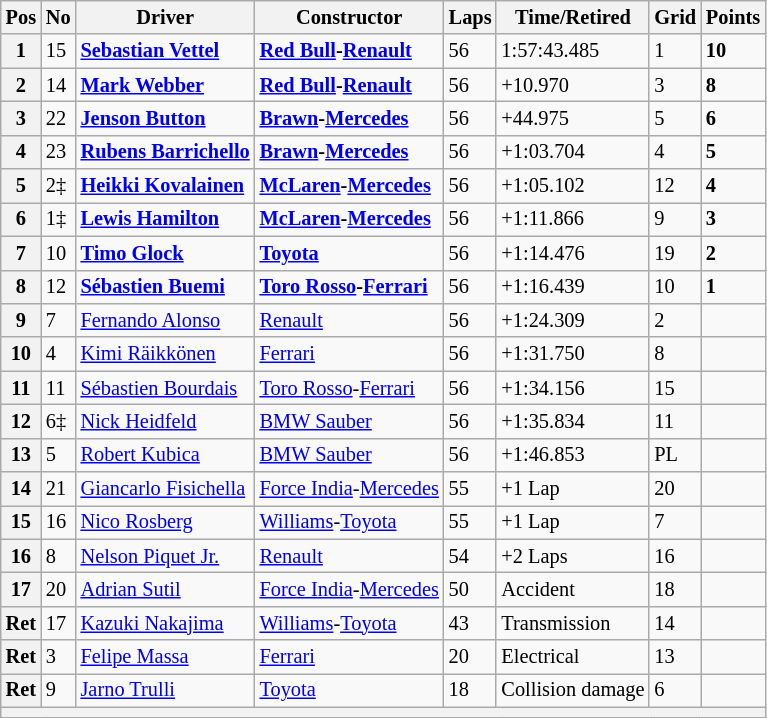<table class="wikitable" style="font-size:85%">
<tr>
<th>Pos</th>
<th>No</th>
<th>Driver</th>
<th>Constructor</th>
<th>Laps</th>
<th>Time/Retired</th>
<th>Grid</th>
<th>Points</th>
</tr>
<tr>
<th>1</th>
<td>15</td>
<td> <strong><a href='#'>Sebastian Vettel</a></strong></td>
<td><strong><a href='#'>Red Bull</a>-<a href='#'>Renault</a></strong></td>
<td>56</td>
<td>1:57:43.485</td>
<td>1</td>
<td><strong>10</strong></td>
</tr>
<tr>
<th>2</th>
<td>14</td>
<td> <strong><a href='#'>Mark Webber</a></strong></td>
<td><strong><a href='#'>Red Bull</a>-<a href='#'>Renault</a></strong></td>
<td>56</td>
<td>+10.970</td>
<td>3</td>
<td><strong>8</strong></td>
</tr>
<tr>
<th>3</th>
<td>22</td>
<td> <strong><a href='#'>Jenson Button</a></strong></td>
<td><strong><a href='#'>Brawn</a>-<a href='#'>Mercedes</a></strong></td>
<td>56</td>
<td>+44.975</td>
<td>5</td>
<td><strong>6</strong></td>
</tr>
<tr>
<th>4</th>
<td>23</td>
<td> <strong><a href='#'>Rubens Barrichello</a></strong></td>
<td><strong><a href='#'>Brawn</a>-<a href='#'>Mercedes</a></strong></td>
<td>56</td>
<td>+1:03.704</td>
<td>4</td>
<td><strong>5</strong></td>
</tr>
<tr>
<th>5</th>
<td>2‡</td>
<td> <strong><a href='#'>Heikki Kovalainen</a></strong></td>
<td><strong><a href='#'>McLaren</a>-<a href='#'>Mercedes</a></strong></td>
<td>56</td>
<td>+1:05.102</td>
<td>12</td>
<td><strong>4</strong></td>
</tr>
<tr>
<th>6</th>
<td>1‡</td>
<td> <strong><a href='#'>Lewis Hamilton</a></strong></td>
<td><strong><a href='#'>McLaren</a>-<a href='#'>Mercedes</a></strong></td>
<td>56</td>
<td>+1:11.866</td>
<td>9</td>
<td><strong>3</strong></td>
</tr>
<tr>
<th>7</th>
<td>10</td>
<td> <strong><a href='#'>Timo Glock</a></strong></td>
<td><strong><a href='#'>Toyota</a></strong></td>
<td>56</td>
<td>+1:14.476</td>
<td>19</td>
<td><strong>2</strong></td>
</tr>
<tr>
<th>8</th>
<td>12</td>
<td> <strong><a href='#'>Sébastien Buemi</a></strong></td>
<td><strong><a href='#'>Toro Rosso</a>-<a href='#'>Ferrari</a></strong></td>
<td>56</td>
<td>+1:16.439</td>
<td>10</td>
<td><strong>1</strong></td>
</tr>
<tr>
<th>9</th>
<td>7</td>
<td> <a href='#'>Fernando Alonso</a></td>
<td><a href='#'>Renault</a></td>
<td>56</td>
<td>+1:24.309</td>
<td>2</td>
<td></td>
</tr>
<tr>
<th>10</th>
<td>4</td>
<td> <a href='#'>Kimi Räikkönen</a></td>
<td><a href='#'>Ferrari</a></td>
<td>56</td>
<td>+1:31.750</td>
<td>8</td>
<td></td>
</tr>
<tr>
<th>11</th>
<td>11</td>
<td> <a href='#'>Sébastien Bourdais</a></td>
<td><a href='#'>Toro Rosso</a>-<a href='#'>Ferrari</a></td>
<td>56</td>
<td>+1:34.156</td>
<td>15</td>
<td></td>
</tr>
<tr>
<th>12</th>
<td>6‡</td>
<td> <a href='#'>Nick Heidfeld</a></td>
<td><a href='#'>BMW Sauber</a></td>
<td>56</td>
<td>+1:35.834</td>
<td>11</td>
<td></td>
</tr>
<tr>
<th>13</th>
<td>5</td>
<td> <a href='#'>Robert Kubica</a></td>
<td><a href='#'>BMW Sauber</a></td>
<td>56</td>
<td>+1:46.853</td>
<td>PL</td>
<td></td>
</tr>
<tr>
<th>14</th>
<td>21</td>
<td> <a href='#'>Giancarlo Fisichella</a></td>
<td><a href='#'>Force India</a>-<a href='#'>Mercedes</a></td>
<td>55</td>
<td>+1 Lap</td>
<td>20</td>
<td></td>
</tr>
<tr>
<th>15</th>
<td>16</td>
<td> <a href='#'>Nico Rosberg</a></td>
<td><a href='#'>Williams</a>-<a href='#'>Toyota</a></td>
<td>55</td>
<td>+1 Lap</td>
<td>7</td>
<td></td>
</tr>
<tr>
<th>16</th>
<td>8</td>
<td> <a href='#'>Nelson Piquet Jr.</a></td>
<td><a href='#'>Renault</a></td>
<td>54</td>
<td>+2 Laps</td>
<td>16</td>
<td></td>
</tr>
<tr>
<th>17</th>
<td>20</td>
<td> <a href='#'>Adrian Sutil</a></td>
<td><a href='#'>Force India</a>-<a href='#'>Mercedes</a></td>
<td>50</td>
<td>Accident</td>
<td>18</td>
<td></td>
</tr>
<tr>
<th>Ret</th>
<td>17</td>
<td> <a href='#'>Kazuki Nakajima</a></td>
<td><a href='#'>Williams</a>-<a href='#'>Toyota</a></td>
<td>43</td>
<td>Transmission</td>
<td>14</td>
<td></td>
</tr>
<tr>
<th>Ret</th>
<td>3</td>
<td> <a href='#'>Felipe Massa</a></td>
<td><a href='#'>Ferrari</a></td>
<td>20</td>
<td>Electrical</td>
<td>13</td>
<td></td>
</tr>
<tr>
<th>Ret</th>
<td>9</td>
<td> <a href='#'>Jarno Trulli</a></td>
<td><a href='#'>Toyota</a></td>
<td>18</td>
<td>Collision damage</td>
<td>6</td>
<td></td>
</tr>
<tr>
<th colspan="8"></th>
</tr>
</table>
